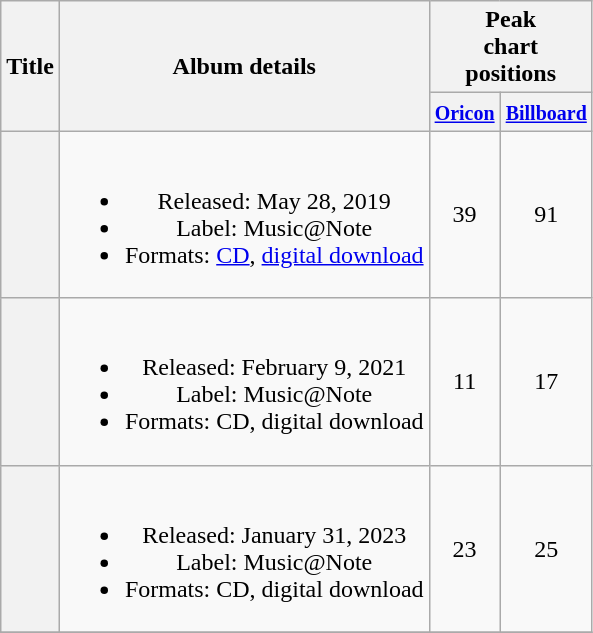<table class="wikitable plainrowheaders" style="text-align:center;">
<tr>
<th scope="col" rowspan="2">Title</th>
<th scope="col" rowspan="2">Album details</th>
<th scope="col" colspan="2">Peak<br> chart<br> positions</th>
</tr>
<tr>
<th scope="col" colspan="1"><small><a href='#'>Oricon</a></small><br></th>
<th scope="col" colspan="1"><small><a href='#'>Billboard</a></small><br></th>
</tr>
<tr>
<th scope="row"></th>
<td><br><ul><li>Released: May 28, 2019</li><li>Label: Music@Note</li><li>Formats: <a href='#'>CD</a>, <a href='#'>digital download</a></li></ul></td>
<td>39</td>
<td>91</td>
</tr>
<tr>
<th scope="row"></th>
<td><br><ul><li>Released: February 9, 2021</li><li>Label: Music@Note</li><li>Formats: CD, digital download</li></ul></td>
<td>11</td>
<td>17</td>
</tr>
<tr>
<th scope="row"></th>
<td><br><ul><li>Released: January 31, 2023</li><li>Label: Music@Note</li><li>Formats: CD, digital download</li></ul></td>
<td>23</td>
<td>25</td>
</tr>
<tr>
</tr>
</table>
